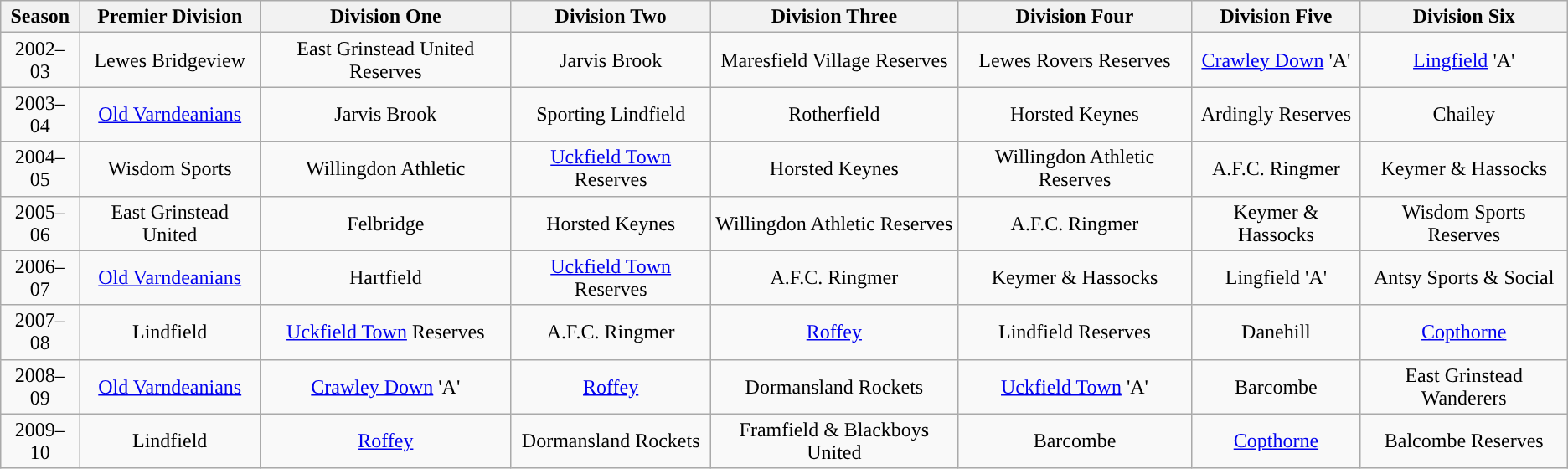<table class="wikitable" style="text-align: center">
<tr>
<th>Season</th>
<th>Premier Division</th>
<th>Division One</th>
<th>Division Two</th>
<th>Division Three</th>
<th>Division Four</th>
<th>Division Five</th>
<th>Division Six</th>
</tr>
<tr>
<td>2002–03</td>
<td>Lewes Bridgeview</td>
<td>East Grinstead United Reserves</td>
<td>Jarvis Brook</td>
<td>Maresfield Village Reserves</td>
<td>Lewes Rovers Reserves</td>
<td><a href='#'>Crawley Down</a> 'A'</td>
<td><a href='#'>Lingfield</a> 'A'</td>
</tr>
<tr>
<td>2003–04</td>
<td><a href='#'>Old Varndeanians</a></td>
<td>Jarvis Brook</td>
<td>Sporting Lindfield</td>
<td>Rotherfield</td>
<td>Horsted Keynes</td>
<td>Ardingly Reserves</td>
<td>Chailey</td>
</tr>
<tr>
<td>2004–05</td>
<td>Wisdom Sports</td>
<td>Willingdon Athletic</td>
<td><a href='#'>Uckfield Town</a> Reserves</td>
<td>Horsted Keynes</td>
<td>Willingdon Athletic Reserves</td>
<td>A.F.C. Ringmer</td>
<td>Keymer & Hassocks</td>
</tr>
<tr>
<td>2005–06</td>
<td>East Grinstead United</td>
<td>Felbridge</td>
<td>Horsted Keynes</td>
<td>Willingdon Athletic Reserves</td>
<td>A.F.C. Ringmer</td>
<td>Keymer & Hassocks</td>
<td>Wisdom Sports Reserves</td>
</tr>
<tr>
<td>2006–07</td>
<td><a href='#'>Old Varndeanians</a></td>
<td>Hartfield</td>
<td><a href='#'>Uckfield Town</a> Reserves</td>
<td>A.F.C. Ringmer</td>
<td>Keymer & Hassocks</td>
<td>Lingfield 'A'</td>
<td>Antsy Sports & Social</td>
</tr>
<tr>
<td>2007–08</td>
<td>Lindfield</td>
<td><a href='#'>Uckfield Town</a> Reserves</td>
<td>A.F.C. Ringmer</td>
<td><a href='#'>Roffey</a></td>
<td>Lindfield Reserves</td>
<td>Danehill</td>
<td><a href='#'>Copthorne</a></td>
</tr>
<tr>
<td>2008–09</td>
<td><a href='#'>Old Varndeanians</a></td>
<td><a href='#'>Crawley Down</a> 'A'</td>
<td><a href='#'>Roffey</a></td>
<td>Dormansland Rockets</td>
<td><a href='#'>Uckfield Town</a> 'A'</td>
<td>Barcombe</td>
<td>East Grinstead Wanderers</td>
</tr>
<tr>
<td>2009–10</td>
<td>Lindfield</td>
<td><a href='#'>Roffey</a></td>
<td>Dormansland Rockets</td>
<td>Framfield & Blackboys United</td>
<td>Barcombe</td>
<td><a href='#'>Copthorne</a></td>
<td>Balcombe Reserves</td>
</tr>
</table>
